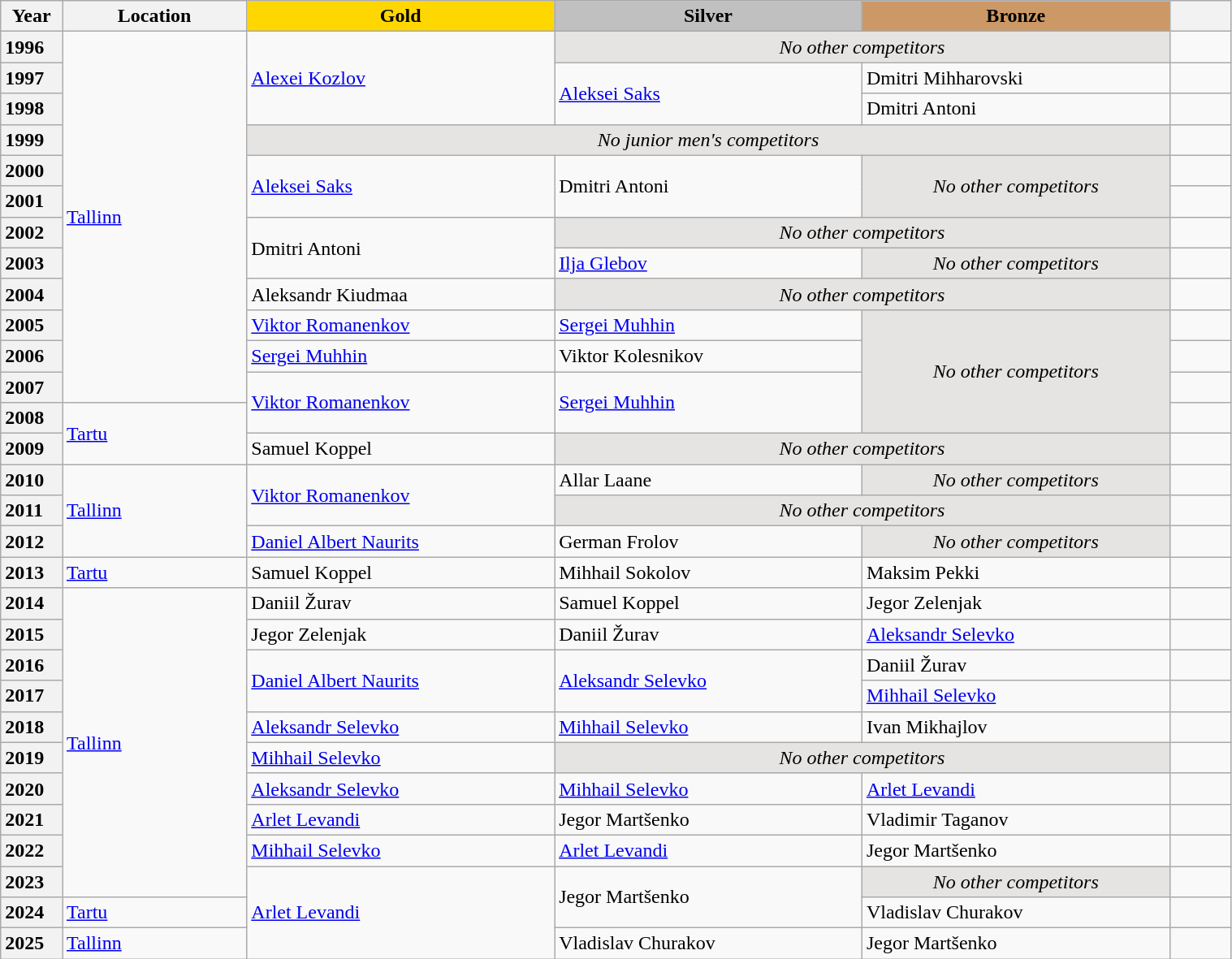<table class="wikitable unsortable" style="text-align:left; width:80%">
<tr>
<th scope="col" style="text-align:center; width:5%">Year</th>
<th scope="col" style="text-align:center; width:15%">Location</th>
<th scope="col" style="text-align:center; width:25%; background:gold">Gold</th>
<th scope="col" style="text-align:center; width:25%; background:silver">Silver</th>
<th scope="col" style="text-align:center; width:25%; background:#c96">Bronze</th>
<th scope="col" style="text-align:center; width:5%"></th>
</tr>
<tr>
<th scope="row" style="text-align:left">1996</th>
<td rowspan="12"><a href='#'>Tallinn</a></td>
<td rowspan="3"><a href='#'>Alexei Kozlov</a></td>
<td colspan="2" align="center" bgcolor="e5e4e2"><em>No other competitors</em></td>
<td></td>
</tr>
<tr>
<th scope="row" style="text-align:left">1997</th>
<td rowspan="2"><a href='#'>Aleksei Saks</a></td>
<td>Dmitri Mihharovski</td>
<td></td>
</tr>
<tr>
<th scope="row" style="text-align:left">1998</th>
<td>Dmitri Antoni</td>
<td></td>
</tr>
<tr>
<th scope="row" style="text-align:left">1999</th>
<td colspan="3" align="center" bgcolor="e5e4e2"><em>No junior men's competitors</em></td>
<td></td>
</tr>
<tr>
<th scope="row" style="text-align:left">2000</th>
<td rowspan="2"><a href='#'>Aleksei Saks</a></td>
<td rowspan="2">Dmitri Antoni</td>
<td rowspan="2" align="center" bgcolor="e5e4e2"><em>No other competitors</em></td>
<td></td>
</tr>
<tr>
<th scope="row" style="text-align:left">2001</th>
<td></td>
</tr>
<tr>
<th scope="row" style="text-align:left">2002</th>
<td rowspan="2">Dmitri Antoni</td>
<td colspan="2" align="center" bgcolor="e5e4e2"><em>No other competitors</em></td>
<td></td>
</tr>
<tr>
<th scope="row" style="text-align:left">2003</th>
<td><a href='#'>Ilja Glebov</a></td>
<td align="center" bgcolor="e5e4e2"><em>No other competitors</em></td>
<td></td>
</tr>
<tr>
<th scope="row" style="text-align:left">2004</th>
<td>Aleksandr Kiudmaa</td>
<td colspan=2 align="center" bgcolor="e5e4e2"><em>No other competitors</em></td>
<td></td>
</tr>
<tr>
<th scope="row" style="text-align:left">2005</th>
<td><a href='#'>Viktor Romanenkov</a></td>
<td><a href='#'>Sergei Muhhin</a></td>
<td rowspan="4" align="center" bgcolor="e5e4e2"><em>No other competitors</em></td>
<td></td>
</tr>
<tr>
<th scope="row" style="text-align:left">2006</th>
<td><a href='#'>Sergei Muhhin</a></td>
<td>Viktor Kolesnikov</td>
<td></td>
</tr>
<tr>
<th scope="row" style="text-align:left">2007</th>
<td rowspan="2"><a href='#'>Viktor Romanenkov</a></td>
<td rowspan="2"><a href='#'>Sergei Muhhin</a></td>
<td></td>
</tr>
<tr>
<th scope="row" style="text-align:left">2008</th>
<td rowspan="2"><a href='#'>Tartu</a></td>
<td></td>
</tr>
<tr>
<th scope="row" style="text-align:left">2009</th>
<td>Samuel Koppel</td>
<td colspan="2" align="center" bgcolor="e5e4e2"><em>No other competitors</em></td>
<td></td>
</tr>
<tr>
<th scope="row" style="text-align:left">2010</th>
<td rowspan="3"><a href='#'>Tallinn</a></td>
<td rowspan="2"><a href='#'>Viktor Romanenkov</a></td>
<td>Allar Laane</td>
<td align="center" bgcolor="e5e4e2"><em>No other competitors</em></td>
<td></td>
</tr>
<tr>
<th scope="row" style="text-align:left">2011</th>
<td colspan="2" align="center" bgcolor="e5e4e2"><em>No other competitors</em></td>
<td></td>
</tr>
<tr>
<th scope="row" style="text-align:left">2012</th>
<td><a href='#'>Daniel Albert Naurits</a></td>
<td>German Frolov</td>
<td align="center" bgcolor="e5e4e2"><em>No other competitors</em></td>
<td></td>
</tr>
<tr>
<th scope="row" style="text-align:left">2013</th>
<td><a href='#'>Tartu</a></td>
<td>Samuel Koppel</td>
<td>Mihhail Sokolov</td>
<td>Maksim Pekki</td>
<td></td>
</tr>
<tr>
<th scope="row" style="text-align:left">2014</th>
<td rowspan="10"><a href='#'>Tallinn</a></td>
<td>Daniil Žurav</td>
<td>Samuel Koppel</td>
<td>Jegor Zelenjak</td>
<td></td>
</tr>
<tr>
<th scope="row" style="text-align:left">2015</th>
<td>Jegor Zelenjak</td>
<td>Daniil Žurav</td>
<td><a href='#'>Aleksandr Selevko</a></td>
<td></td>
</tr>
<tr>
<th scope="row" style="text-align:left">2016</th>
<td rowspan="2"><a href='#'>Daniel Albert Naurits</a></td>
<td rowspan="2"><a href='#'>Aleksandr Selevko</a></td>
<td>Daniil Žurav</td>
<td></td>
</tr>
<tr>
<th scope="row" style="text-align:left">2017</th>
<td><a href='#'>Mihhail Selevko</a></td>
<td></td>
</tr>
<tr>
<th scope="row" style="text-align:left">2018</th>
<td><a href='#'>Aleksandr Selevko</a></td>
<td><a href='#'>Mihhail Selevko</a></td>
<td>Ivan Mikhajlov</td>
<td></td>
</tr>
<tr>
<th scope="row" style="text-align:left">2019</th>
<td><a href='#'>Mihhail Selevko</a></td>
<td colspan=2 align="center" bgcolor="e5e4e2"><em>No other competitors</em></td>
<td></td>
</tr>
<tr>
<th scope="row" style="text-align:left">2020</th>
<td><a href='#'>Aleksandr Selevko</a></td>
<td><a href='#'>Mihhail Selevko</a></td>
<td><a href='#'>Arlet Levandi</a></td>
<td></td>
</tr>
<tr>
<th scope="row" style="text-align:left">2021</th>
<td><a href='#'>Arlet Levandi</a></td>
<td>Jegor Martšenko</td>
<td>Vladimir Taganov</td>
<td></td>
</tr>
<tr>
<th scope="row" style="text-align:left">2022</th>
<td><a href='#'>Mihhail Selevko</a></td>
<td><a href='#'>Arlet Levandi</a></td>
<td>Jegor Martšenko</td>
<td></td>
</tr>
<tr>
<th scope="row" style="text-align:left">2023</th>
<td rowspan="3"><a href='#'>Arlet Levandi</a></td>
<td rowspan="2">Jegor Martšenko</td>
<td align="center" bgcolor="e5e4e2"><em>No other competitors</em></td>
<td></td>
</tr>
<tr>
<th scope="row" style="text-align:left">2024</th>
<td><a href='#'>Tartu</a></td>
<td>Vladislav Churakov</td>
<td></td>
</tr>
<tr>
<th scope="row" style="text-align:left">2025</th>
<td><a href='#'>Tallinn</a></td>
<td>Vladislav Churakov</td>
<td>Jegor Martšenko</td>
<td></td>
</tr>
</table>
